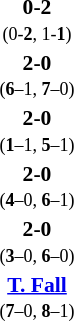<table style="width:100%;" cellspacing="1">
<tr>
<th width=25%></th>
<th width=10%></th>
<th width=25%></th>
</tr>
<tr style=font-size:90%>
<td align=right></td>
<td align=center><strong> 0-2 </strong><br><small>(0-<strong>2</strong>, 1-<strong>1</strong>)</small></td>
<td><strong></strong></td>
</tr>
<tr style=font-size:90%>
<td align=right><strong></strong></td>
<td align=center><strong> 2-0 </strong><br><small>(<strong>6</strong>–1, <strong>7</strong>–0)</small></td>
<td></td>
</tr>
<tr style=font-size:90%>
<td align=right><strong></strong></td>
<td align=center><strong> 2-0 </strong><br><small>(<strong>1</strong>–1, <strong>5</strong>–1)</small></td>
<td></td>
</tr>
<tr style=font-size:90%>
<td align=right><strong></strong></td>
<td align=center><strong> 2-0 </strong><br><small>(<strong>4</strong>–0, <strong>6</strong>–1)</small></td>
<td></td>
</tr>
<tr style=font-size:90%>
<td align=right><strong></strong></td>
<td align=center><strong> 2-0 </strong><br><small>(<strong>3</strong>–0, <strong>6</strong>–0)</small></td>
<td></td>
</tr>
<tr style=font-size:90%>
<td align=right><strong></strong></td>
<td align=center><strong> <a href='#'>T. Fall</a> </strong><br><small>(<strong>7</strong>–0, <strong>8</strong>–1)</small></td>
<td></td>
</tr>
</table>
